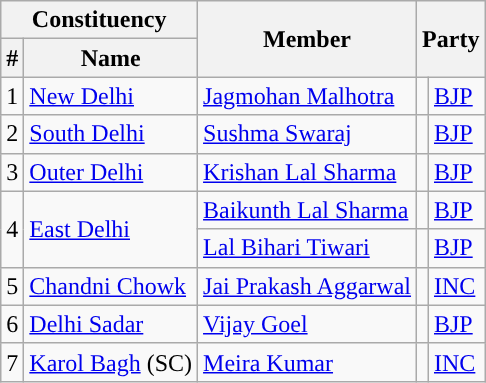<table class="wikitable sortable">
<tr>
<th colspan="2">Constituency</th>
<th rowspan="2">Member</th>
<th colspan="2" rowspan="2">Party</th>
</tr>
<tr>
<th>#</th>
<th>Name</th>
</tr>
<tr>
<td>1</td>
<td><a href='#'>New Delhi</a></td>
<td><a href='#'>Jagmohan Malhotra</a></td>
<td style="background-color: "></td>
<td><a href='#'>BJP</a></td>
</tr>
<tr>
<td>2</td>
<td><a href='#'>South Delhi</a></td>
<td><a href='#'>Sushma Swaraj</a></td>
<td style="background-color: "></td>
<td><a href='#'>BJP</a></td>
</tr>
<tr>
<td>3</td>
<td><a href='#'>Outer Delhi</a></td>
<td><a href='#'>Krishan Lal Sharma</a></td>
<td style="background-color: "></td>
<td><a href='#'>BJP</a></td>
</tr>
<tr>
<td rowspan="2">4</td>
<td rowspan="2"><a href='#'>East Delhi</a></td>
<td><a href='#'>Baikunth Lal Sharma</a></td>
<td style="background-color: "></td>
<td><a href='#'>BJP</a></td>
</tr>
<tr>
<td><a href='#'>Lal Bihari Tiwari</a></td>
<td style="background-color: "></td>
<td><a href='#'>BJP</a></td>
</tr>
<tr>
<td>5</td>
<td><a href='#'>Chandni Chowk</a></td>
<td><a href='#'>Jai Prakash Aggarwal</a></td>
<td style="background-color: "></td>
<td><a href='#'>INC</a></td>
</tr>
<tr>
<td>6</td>
<td><a href='#'>Delhi Sadar</a></td>
<td><a href='#'>Vijay Goel</a></td>
<td style="background-color: "></td>
<td><a href='#'>BJP</a></td>
</tr>
<tr>
<td>7</td>
<td><a href='#'>Karol Bagh</a> (SC)</td>
<td><a href='#'>Meira Kumar</a></td>
<td style="background-color: "></td>
<td><a href='#'>INC</a></td>
</tr>
</table>
